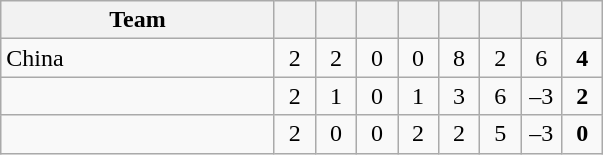<table class=wikitable style="text-align:center">
<tr>
<th width="175">Team</th>
<th width="20"></th>
<th width="20"></th>
<th width="20"></th>
<th width="20"></th>
<th width="20"></th>
<th width="20"></th>
<th width="20"></th>
<th width="20"></th>
</tr>
<tr>
<td align=left> China</td>
<td>2</td>
<td>2</td>
<td>0</td>
<td>0</td>
<td>8</td>
<td>2</td>
<td>6</td>
<td><strong>4</strong></td>
</tr>
<tr>
<td align=left></td>
<td>2</td>
<td>1</td>
<td>0</td>
<td>1</td>
<td>3</td>
<td>6</td>
<td>–3</td>
<td><strong>2</strong></td>
</tr>
<tr>
<td align=left></td>
<td>2</td>
<td>0</td>
<td>0</td>
<td>2</td>
<td>2</td>
<td>5</td>
<td>–3</td>
<td><strong>0</strong></td>
</tr>
</table>
